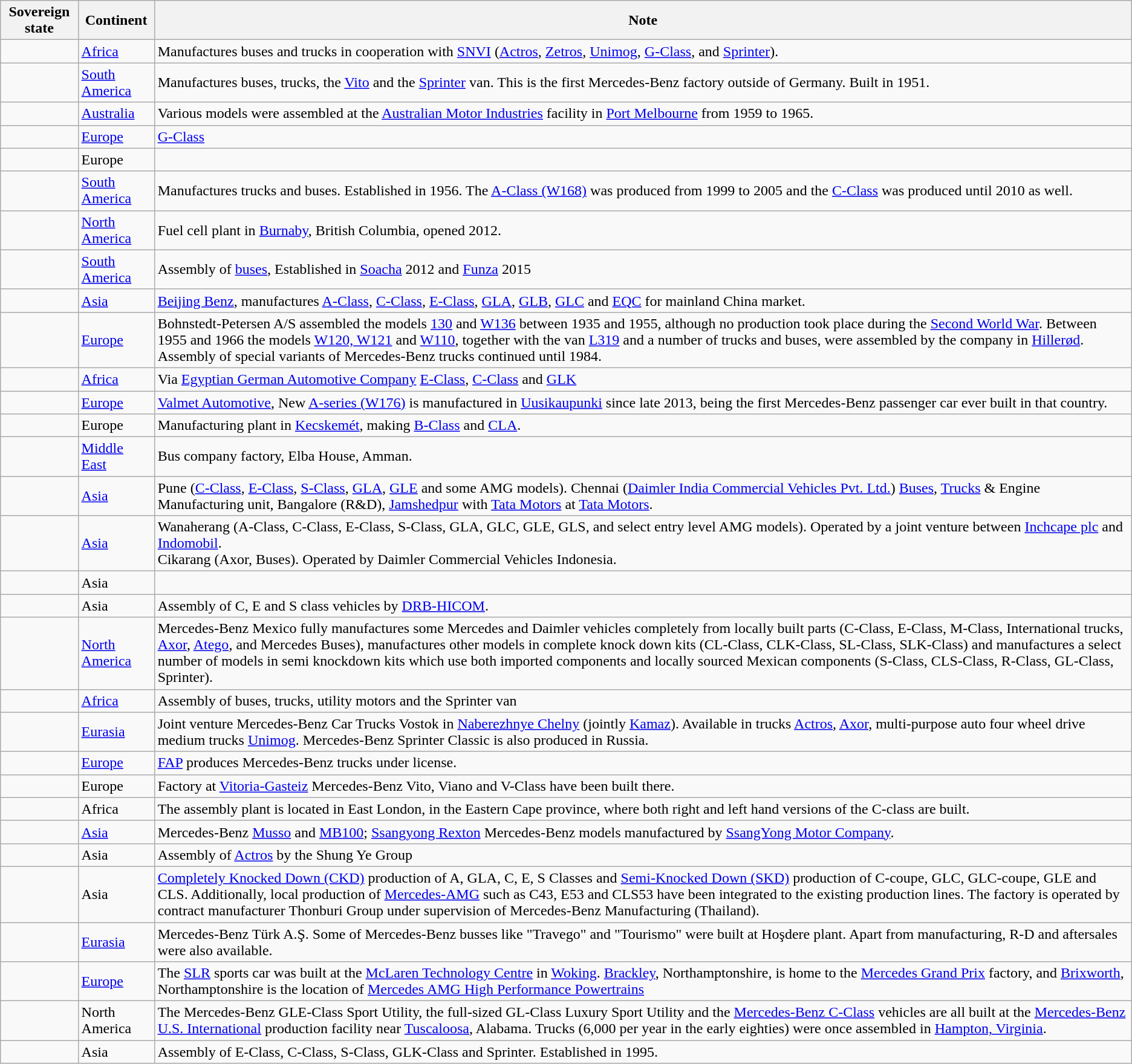<table class="wikitable sortable">
<tr>
<th>Sovereign state</th>
<th>Continent</th>
<th>Note</th>
</tr>
<tr>
<td></td>
<td><a href='#'>Africa</a></td>
<td>Manufactures buses and trucks in cooperation with <a href='#'>SNVI</a> (<a href='#'>Actros</a>, <a href='#'>Zetros</a>, <a href='#'>Unimog</a>, <a href='#'>G-Class</a>, and <a href='#'>Sprinter</a>).</td>
</tr>
<tr>
<td></td>
<td><a href='#'>South America</a></td>
<td>Manufactures buses, trucks, the <a href='#'>Vito</a> and the <a href='#'>Sprinter</a> van. This is the first Mercedes-Benz factory outside of Germany. Built in 1951.</td>
</tr>
<tr>
<td></td>
<td><a href='#'>Australia</a></td>
<td>Various models were assembled at the <a href='#'>Australian Motor Industries</a> facility in <a href='#'>Port Melbourne</a> from 1959 to 1965.</td>
</tr>
<tr>
<td></td>
<td><a href='#'>Europe</a></td>
<td><a href='#'>G-Class</a></td>
</tr>
<tr>
<td></td>
<td>Europe</td>
<td></td>
</tr>
<tr>
<td></td>
<td><a href='#'>South America</a></td>
<td>Manufactures trucks and buses. Established in 1956. The <a href='#'>A-Class (W168)</a> was produced from 1999 to 2005 and the <a href='#'>C-Class</a> was produced until 2010 as well.</td>
</tr>
<tr>
<td></td>
<td><a href='#'>North America</a></td>
<td>Fuel cell plant in <a href='#'>Burnaby</a>, British Columbia, opened 2012.</td>
</tr>
<tr>
<td></td>
<td><a href='#'>South America</a></td>
<td>Assembly of <a href='#'>buses</a>, Established in <a href='#'>Soacha</a> 2012 and <a href='#'>Funza</a> 2015</td>
</tr>
<tr>
<td></td>
<td><a href='#'>Asia</a></td>
<td><a href='#'>Beijing Benz</a>, manufactures <a href='#'>A-Class</a>, <a href='#'>C-Class</a>, <a href='#'>E-Class</a>, <a href='#'>GLA</a>, <a href='#'>GLB</a>, <a href='#'>GLC</a> and <a href='#'>EQC</a> for mainland China market.</td>
</tr>
<tr>
<td></td>
<td><a href='#'>Europe</a></td>
<td>Bohnstedt-Petersen A/S assembled the models <a href='#'>130</a> and <a href='#'>W136</a> between 1935 and 1955, although no production took place during the <a href='#'>Second World War</a>. Between 1955 and 1966 the models <a href='#'>W120, W121</a> and <a href='#'>W110</a>, together with the van <a href='#'>L319</a> and a number of trucks and buses, were assembled by the company in <a href='#'>Hillerød</a>. Assembly of special variants of Mercedes-Benz trucks continued until 1984.</td>
</tr>
<tr>
<td></td>
<td><a href='#'>Africa</a></td>
<td>Via <a href='#'>Egyptian German Automotive Company</a> <a href='#'>E-Class</a>, <a href='#'>C-Class</a> and <a href='#'>GLK</a></td>
</tr>
<tr>
<td></td>
<td><a href='#'>Europe</a></td>
<td><a href='#'>Valmet Automotive</a>, New <a href='#'>A-series (W176)</a> is manufactured in <a href='#'>Uusikaupunki</a> since late 2013, being the first Mercedes-Benz passenger car ever built in that country.</td>
</tr>
<tr>
<td> </td>
<td>Europe</td>
<td>Manufacturing plant in <a href='#'>Kecskemét</a>, making <a href='#'>B-Class</a> and <a href='#'>CLA</a>.</td>
</tr>
<tr>
<td></td>
<td><a href='#'>Middle East</a></td>
<td>Bus company factory, Elba House, Amman.</td>
</tr>
<tr>
<td></td>
<td><a href='#'>Asia</a></td>
<td>Pune (<a href='#'>C-Class</a>, <a href='#'>E-Class</a>, <a href='#'>S-Class</a>, <a href='#'>GLA</a>, <a href='#'>GLE</a> and some AMG models). Chennai (<a href='#'>Daimler India Commercial Vehicles Pvt. Ltd.</a>) <a href='#'>Buses</a>, <a href='#'>Trucks</a> & Engine Manufacturing unit, Bangalore (R&D), <a href='#'>Jamshedpur</a> with <a href='#'>Tata Motors</a> at <a href='#'>Tata Motors</a>.</td>
</tr>
<tr>
<td></td>
<td><a href='#'>Asia</a></td>
<td>Wanaherang (A-Class, C-Class, E-Class, S-Class, GLA, GLC, GLE, GLS, and select entry level AMG models). Operated by a joint venture between <a href='#'>Inchcape plc</a> and <a href='#'>Indomobil</a>.<br>Cikarang (Axor, Buses). Operated by Daimler Commercial Vehicles Indonesia.</td>
</tr>
<tr>
<td></td>
<td>Asia</td>
<td></td>
</tr>
<tr>
<td></td>
<td>Asia</td>
<td>Assembly of C, E and S class vehicles by <a href='#'>DRB-HICOM</a>.</td>
</tr>
<tr>
<td></td>
<td><a href='#'>North America</a></td>
<td>Mercedes-Benz Mexico fully manufactures some Mercedes and Daimler vehicles completely from locally built parts (C-Class, E-Class, M-Class, International trucks, <a href='#'>Axor</a>, <a href='#'>Atego</a>, and Mercedes Buses), manufactures other models in complete knock down kits (CL-Class, CLK-Class, SL-Class, SLK-Class) and manufactures a select number of models in semi knockdown kits which use both imported components and locally sourced Mexican components (S-Class, CLS-Class, R-Class, GL-Class, Sprinter).</td>
</tr>
<tr>
<td></td>
<td><a href='#'>Africa</a></td>
<td>Assembly of buses, trucks, utility motors and the Sprinter van</td>
</tr>
<tr>
<td></td>
<td><a href='#'>Eurasia</a></td>
<td>Joint venture Mercedes-Benz Car Trucks Vostok in <a href='#'>Naberezhnye Chelny</a> (jointly <a href='#'>Kamaz</a>). Available in trucks <a href='#'>Actros</a>, <a href='#'>Axor</a>, multi-purpose auto four wheel drive medium trucks <a href='#'>Unimog</a>. Mercedes-Benz Sprinter Classic is also produced in Russia.</td>
</tr>
<tr>
<td></td>
<td><a href='#'>Europe</a></td>
<td><a href='#'>FAP</a> produces Mercedes-Benz trucks under license.</td>
</tr>
<tr>
<td></td>
<td>Europe</td>
<td>Factory at <a href='#'>Vitoria-Gasteiz</a> Mercedes-Benz Vito, Viano and V-Class have been built there.</td>
</tr>
<tr>
<td></td>
<td>Africa</td>
<td>The assembly plant is located in East London, in the Eastern Cape province, where both right and left hand versions of the C-class are built.</td>
</tr>
<tr>
<td></td>
<td><a href='#'>Asia</a></td>
<td>Mercedes-Benz <a href='#'>Musso</a> and <a href='#'>MB100</a>; <a href='#'>Ssangyong Rexton</a> Mercedes-Benz models manufactured by <a href='#'>SsangYong Motor Company</a>.</td>
</tr>
<tr>
<td></td>
<td>Asia</td>
<td>Assembly of <a href='#'>Actros</a> by the Shung Ye Group</td>
</tr>
<tr>
<td></td>
<td>Asia</td>
<td><a href='#'>Completely Knocked Down (CKD)</a> production of A, GLA, C, E, S Classes and <a href='#'>Semi-Knocked Down (SKD)</a> production of C-coupe, GLC, GLC-coupe, GLE and CLS. Additionally, local production of <a href='#'>Mercedes-AMG</a> such as C43, E53 and CLS53 have been integrated to the existing production lines. The factory is operated by contract manufacturer Thonburi Group under supervision of Mercedes-Benz Manufacturing (Thailand).</td>
</tr>
<tr>
<td></td>
<td><a href='#'>Eurasia</a></td>
<td>Mercedes-Benz Türk A.Ş. Some of Mercedes-Benz busses like "Travego" and "Tourismo" were built at Hoşdere plant. Apart from manufacturing, R-D and aftersales were also available.</td>
</tr>
<tr>
<td></td>
<td><a href='#'>Europe</a></td>
<td>The <a href='#'>SLR</a> sports car was built at the <a href='#'>McLaren Technology Centre</a> in <a href='#'>Woking</a>. <a href='#'>Brackley</a>, Northamptonshire, is home to the <a href='#'>Mercedes Grand Prix</a> factory, and <a href='#'>Brixworth</a>, Northamptonshire is the location of <a href='#'>Mercedes AMG High Performance Powertrains</a></td>
</tr>
<tr>
<td></td>
<td>North America</td>
<td>The Mercedes-Benz GLE-Class Sport Utility, the full-sized GL-Class Luxury Sport Utility and the <a href='#'>Mercedes-Benz C-Class</a> vehicles are all built at the <a href='#'>Mercedes-Benz U.S. International</a> production facility near <a href='#'>Tuscaloosa</a>, Alabama. Trucks (6,000 per year in the early eighties) were once assembled in <a href='#'>Hampton, Virginia</a>.</td>
</tr>
<tr>
<td></td>
<td>Asia</td>
<td>Assembly of E-Class, C-Class, S-Class, GLK-Class and Sprinter. Established in 1995.</td>
</tr>
</table>
